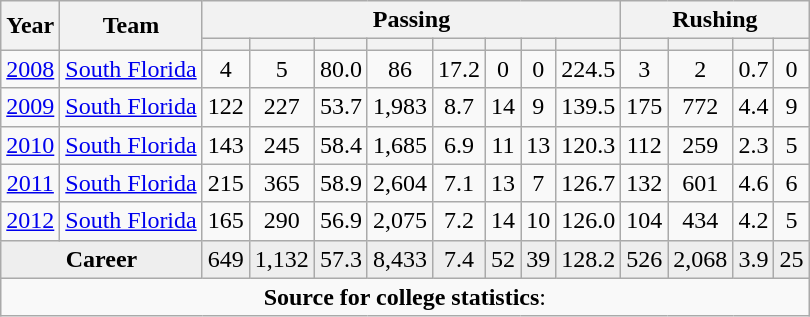<table class="wikitable sortable" style="text-align:center;">
<tr>
<th rowspan=2>Year</th>
<th rowspan=2>Team</th>
<th colspan=8>Passing</th>
<th colspan=4>Rushing</th>
</tr>
<tr>
<th></th>
<th></th>
<th></th>
<th></th>
<th></th>
<th></th>
<th></th>
<th></th>
<th></th>
<th></th>
<th></th>
<th></th>
</tr>
<tr>
<td><a href='#'>2008</a></td>
<td><a href='#'>South Florida</a></td>
<td>4</td>
<td>5</td>
<td>80.0</td>
<td>86</td>
<td>17.2</td>
<td>0</td>
<td>0</td>
<td>224.5</td>
<td>3</td>
<td>2</td>
<td>0.7</td>
<td>0</td>
</tr>
<tr>
<td><a href='#'>2009</a></td>
<td><a href='#'>South Florida</a></td>
<td>122</td>
<td>227</td>
<td>53.7</td>
<td>1,983</td>
<td>8.7</td>
<td>14</td>
<td>9</td>
<td>139.5</td>
<td>175</td>
<td>772</td>
<td>4.4</td>
<td>9</td>
</tr>
<tr>
<td><a href='#'>2010</a></td>
<td><a href='#'>South Florida</a></td>
<td>143</td>
<td>245</td>
<td>58.4</td>
<td>1,685</td>
<td>6.9</td>
<td>11</td>
<td>13</td>
<td>120.3</td>
<td>112</td>
<td>259</td>
<td>2.3</td>
<td>5</td>
</tr>
<tr>
<td><a href='#'>2011</a></td>
<td><a href='#'>South Florida</a></td>
<td>215</td>
<td>365</td>
<td>58.9</td>
<td>2,604</td>
<td>7.1</td>
<td>13</td>
<td>7</td>
<td>126.7</td>
<td>132</td>
<td>601</td>
<td>4.6</td>
<td>6</td>
</tr>
<tr>
<td><a href='#'>2012</a></td>
<td><a href='#'>South Florida</a></td>
<td>165</td>
<td>290</td>
<td>56.9</td>
<td>2,075</td>
<td>7.2</td>
<td>14</td>
<td>10</td>
<td>126.0</td>
<td>104</td>
<td>434</td>
<td>4.2</td>
<td>5</td>
</tr>
<tr class="sortbottom" style="background:#eee;">
<td colspan=2><strong>Career</strong></td>
<td>649</td>
<td>1,132</td>
<td>57.3</td>
<td>8,433</td>
<td>7.4</td>
<td>52</td>
<td>39</td>
<td>128.2</td>
<td>526</td>
<td>2,068</td>
<td>3.9</td>
<td>25</td>
</tr>
<tr>
<td colspan=14><strong>Source for college statistics</strong>:</td>
</tr>
</table>
